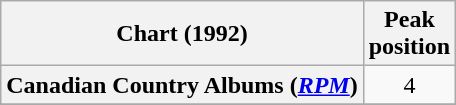<table class="wikitable sortable plainrowheaders" style="text-align:center">
<tr>
<th scope="col">Chart (1992)</th>
<th scope="col">Peak<br>position</th>
</tr>
<tr>
<th scope="row">Canadian Country Albums (<em><a href='#'>RPM</a></em>)</th>
<td>4</td>
</tr>
<tr>
</tr>
<tr>
</tr>
</table>
